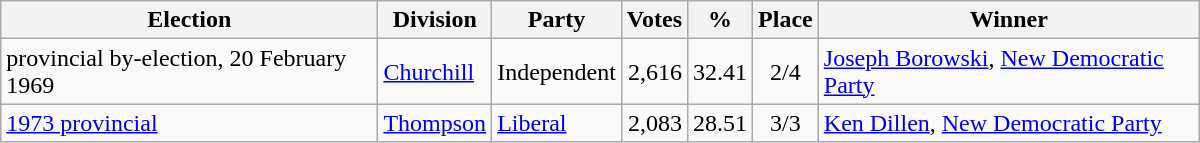<table class="wikitable" width="800">
<tr>
<th align="left">Election</th>
<th align="left">Division</th>
<th align="left">Party</th>
<th align="right">Votes</th>
<th align="right">%</th>
<th align="center">Place</th>
<th align="center">Winner</th>
</tr>
<tr>
<td align="left">provincial by-election, 20 February 1969</td>
<td align="left"><a href='#'>Churchill</a></td>
<td align="left">Independent</td>
<td align="right">2,616</td>
<td align="right">32.41</td>
<td align="center">2/4</td>
<td align="left"><a href='#'>Joseph Borowski</a>, <a href='#'>New Democratic Party</a></td>
</tr>
<tr>
<td align="left"><a href='#'>1973 provincial</a></td>
<td align="left"><a href='#'>Thompson</a></td>
<td align="left"><a href='#'>Liberal</a></td>
<td align="right">2,083</td>
<td align="right">28.51</td>
<td align="center">3/3</td>
<td align="left"><a href='#'>Ken Dillen</a>, <a href='#'>New Democratic Party</a></td>
</tr>
</table>
